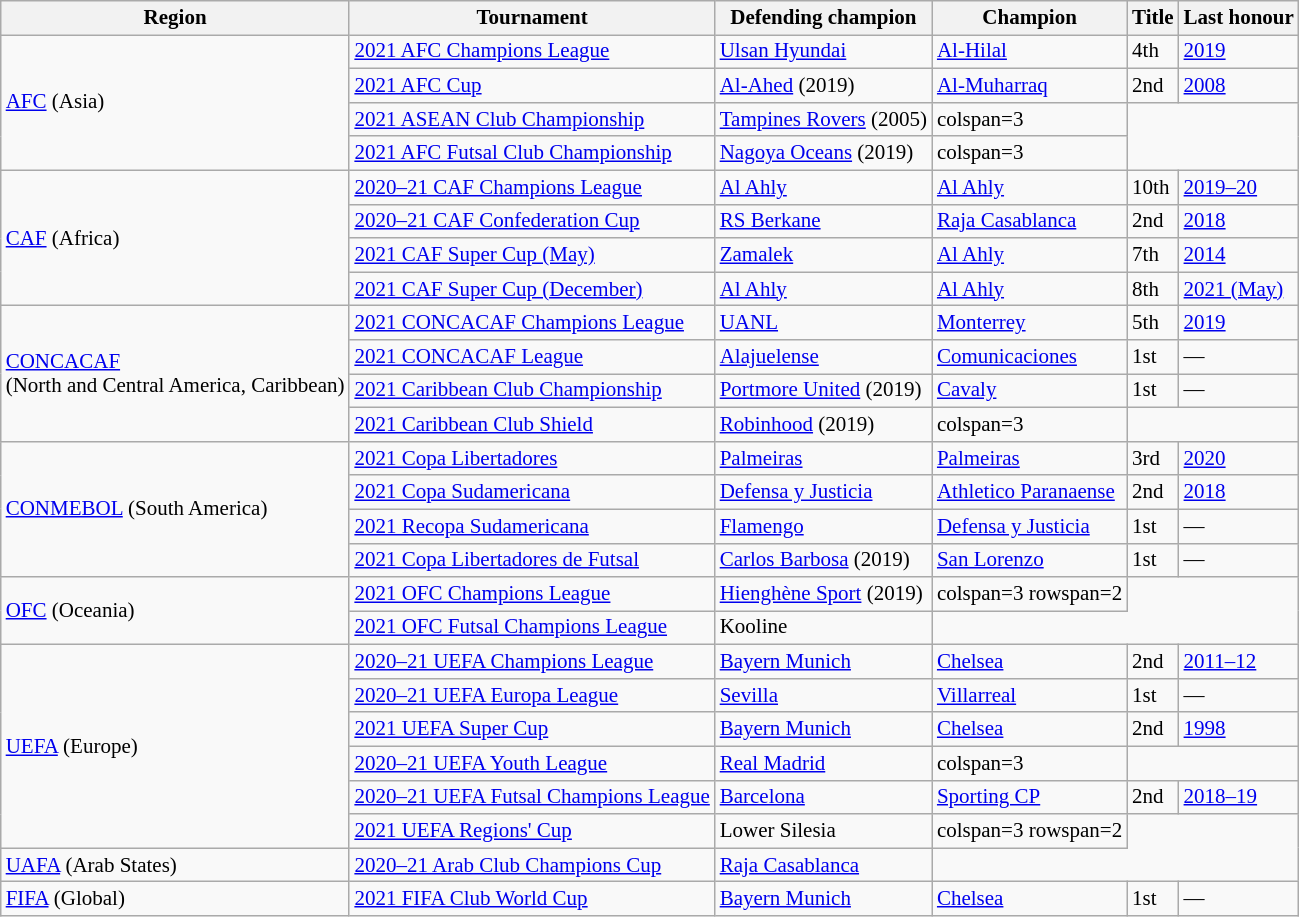<table class=wikitable style="font-size:14px">
<tr>
<th>Region</th>
<th>Tournament</th>
<th>Defending champion</th>
<th>Champion</th>
<th>Title</th>
<th>Last honour</th>
</tr>
<tr>
<td rowspan=4><a href='#'>AFC</a> (Asia)</td>
<td><a href='#'>2021 AFC Champions League</a></td>
<td> <a href='#'>Ulsan Hyundai</a></td>
<td> <a href='#'>Al-Hilal</a></td>
<td>4th</td>
<td><a href='#'>2019</a></td>
</tr>
<tr>
<td><a href='#'>2021 AFC Cup</a></td>
<td> <a href='#'>Al-Ahed</a> (2019)</td>
<td> <a href='#'>Al-Muharraq</a></td>
<td>2nd</td>
<td><a href='#'>2008</a></td>
</tr>
<tr>
<td><a href='#'>2021 ASEAN Club Championship</a></td>
<td> <a href='#'>Tampines Rovers</a> (2005)</td>
<td>colspan=3 </td>
</tr>
<tr>
<td><a href='#'>2021 AFC Futsal Club Championship</a></td>
<td> <a href='#'>Nagoya Oceans</a> (2019)</td>
<td>colspan=3 </td>
</tr>
<tr>
<td rowspan=4><a href='#'>CAF</a> (Africa)</td>
<td><a href='#'>2020–21 CAF Champions League</a></td>
<td> <a href='#'>Al Ahly</a></td>
<td> <a href='#'>Al Ahly</a></td>
<td>10th</td>
<td><a href='#'>2019–20</a></td>
</tr>
<tr>
<td><a href='#'>2020–21 CAF Confederation Cup</a></td>
<td> <a href='#'>RS Berkane</a></td>
<td> <a href='#'>Raja Casablanca</a></td>
<td>2nd</td>
<td><a href='#'>2018</a></td>
</tr>
<tr>
<td><a href='#'>2021 CAF Super Cup (May)</a></td>
<td> <a href='#'>Zamalek</a></td>
<td> <a href='#'>Al Ahly</a></td>
<td>7th</td>
<td><a href='#'>2014</a></td>
</tr>
<tr>
<td><a href='#'>2021 CAF Super Cup (December)</a></td>
<td> <a href='#'>Al Ahly</a></td>
<td> <a href='#'>Al Ahly</a></td>
<td>8th</td>
<td><a href='#'>2021 (May)</a></td>
</tr>
<tr>
<td rowspan=4><a href='#'>CONCACAF</a><br>(North and Central America, Caribbean)</td>
<td><a href='#'>2021 CONCACAF Champions League</a></td>
<td> <a href='#'>UANL</a></td>
<td> <a href='#'>Monterrey</a></td>
<td>5th</td>
<td><a href='#'>2019</a></td>
</tr>
<tr>
<td><a href='#'>2021 CONCACAF League</a></td>
<td> <a href='#'>Alajuelense</a></td>
<td> <a href='#'>Comunicaciones</a></td>
<td>1st</td>
<td>—</td>
</tr>
<tr>
<td><a href='#'>2021 Caribbean Club Championship</a></td>
<td> <a href='#'>Portmore United</a> (2019)</td>
<td> <a href='#'>Cavaly</a></td>
<td>1st</td>
<td>—</td>
</tr>
<tr>
<td><a href='#'>2021 Caribbean Club Shield</a></td>
<td> <a href='#'>Robinhood</a> (2019)</td>
<td>colspan=3 </td>
</tr>
<tr>
<td rowspan=4><a href='#'>CONMEBOL</a> (South America)</td>
<td><a href='#'>2021 Copa Libertadores</a></td>
<td> <a href='#'>Palmeiras</a></td>
<td> <a href='#'>Palmeiras</a></td>
<td>3rd</td>
<td><a href='#'>2020</a></td>
</tr>
<tr>
<td><a href='#'>2021 Copa Sudamericana</a></td>
<td> <a href='#'>Defensa y Justicia</a></td>
<td> <a href='#'>Athletico Paranaense</a></td>
<td>2nd</td>
<td><a href='#'>2018</a></td>
</tr>
<tr>
<td><a href='#'>2021 Recopa Sudamericana</a></td>
<td> <a href='#'>Flamengo</a></td>
<td> <a href='#'>Defensa y Justicia</a></td>
<td>1st</td>
<td>—</td>
</tr>
<tr>
<td><a href='#'>2021 Copa Libertadores de Futsal</a></td>
<td> <a href='#'>Carlos Barbosa</a> (2019)</td>
<td> <a href='#'>San Lorenzo</a></td>
<td>1st</td>
<td>—</td>
</tr>
<tr>
<td rowspan=2><a href='#'>OFC</a> (Oceania)</td>
<td><a href='#'>2021 OFC Champions League</a></td>
<td> <a href='#'>Hienghène Sport</a> (2019)</td>
<td>colspan=3 rowspan=2 </td>
</tr>
<tr>
<td><a href='#'>2021 OFC Futsal Champions League</a></td>
<td> Kooline</td>
</tr>
<tr>
<td rowspan=6><a href='#'>UEFA</a> (Europe)</td>
<td><a href='#'>2020–21 UEFA Champions League</a></td>
<td> <a href='#'>Bayern Munich</a></td>
<td> <a href='#'>Chelsea</a></td>
<td>2nd</td>
<td><a href='#'>2011–12</a></td>
</tr>
<tr>
<td><a href='#'>2020–21 UEFA Europa League</a></td>
<td> <a href='#'>Sevilla</a></td>
<td> <a href='#'>Villarreal</a></td>
<td>1st</td>
<td>—</td>
</tr>
<tr>
<td><a href='#'>2021 UEFA Super Cup</a></td>
<td> <a href='#'>Bayern Munich</a></td>
<td> <a href='#'>Chelsea</a></td>
<td>2nd</td>
<td><a href='#'>1998</a></td>
</tr>
<tr>
<td><a href='#'>2020–21 UEFA Youth League</a></td>
<td> <a href='#'>Real Madrid</a></td>
<td>colspan=3 </td>
</tr>
<tr>
<td><a href='#'>2020–21 UEFA Futsal Champions League</a></td>
<td> <a href='#'>Barcelona</a></td>
<td> <a href='#'>Sporting CP</a></td>
<td>2nd</td>
<td><a href='#'>2018–19</a></td>
</tr>
<tr>
<td><a href='#'>2021 UEFA Regions' Cup</a></td>
<td> Lower Silesia</td>
<td>colspan=3 rowspan=2 </td>
</tr>
<tr>
<td><a href='#'>UAFA</a> (Arab States)</td>
<td><a href='#'>2020–21 Arab Club Champions Cup</a></td>
<td> <a href='#'>Raja Casablanca</a></td>
</tr>
<tr>
<td><a href='#'>FIFA</a> (Global)</td>
<td><a href='#'>2021 FIFA Club World Cup</a></td>
<td> <a href='#'>Bayern Munich</a></td>
<td> <a href='#'>Chelsea</a></td>
<td>1st</td>
<td>—</td>
</tr>
</table>
